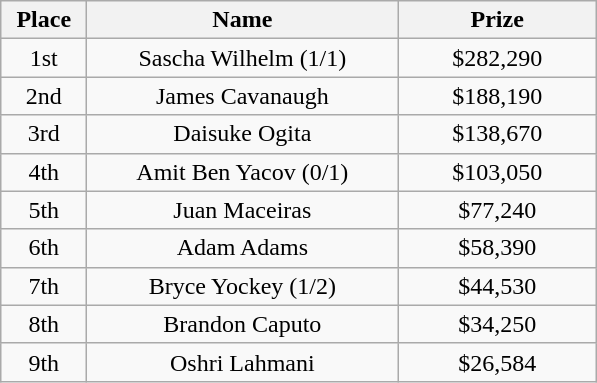<table class="wikitable">
<tr>
<th width="50">Place</th>
<th width="200">Name</th>
<th width="125">Prize</th>
</tr>
<tr>
<td align=center>1st</td>
<td align=center> Sascha Wilhelm (1/1)</td>
<td align=center>$282,290</td>
</tr>
<tr>
<td align=center>2nd</td>
<td align=center> James Cavanaugh</td>
<td align=center>$188,190</td>
</tr>
<tr>
<td align=center>3rd</td>
<td align=center> Daisuke Ogita</td>
<td align=center>$138,670</td>
</tr>
<tr>
<td align=center>4th</td>
<td align=center> Amit Ben Yacov (0/1)</td>
<td align=center>$103,050</td>
</tr>
<tr>
<td align=center>5th</td>
<td align=center> Juan Maceiras</td>
<td align=center>$77,240</td>
</tr>
<tr>
<td align=center>6th</td>
<td align=center> Adam Adams</td>
<td align=center>$58,390</td>
</tr>
<tr>
<td align=center>7th</td>
<td align=center> Bryce Yockey (1/2)</td>
<td align=center>$44,530</td>
</tr>
<tr>
<td align=center>8th</td>
<td align=center> Brandon Caputo</td>
<td align=center>$34,250</td>
</tr>
<tr>
<td align=center>9th</td>
<td align=center> Oshri Lahmani</td>
<td align=center>$26,584</td>
</tr>
</table>
